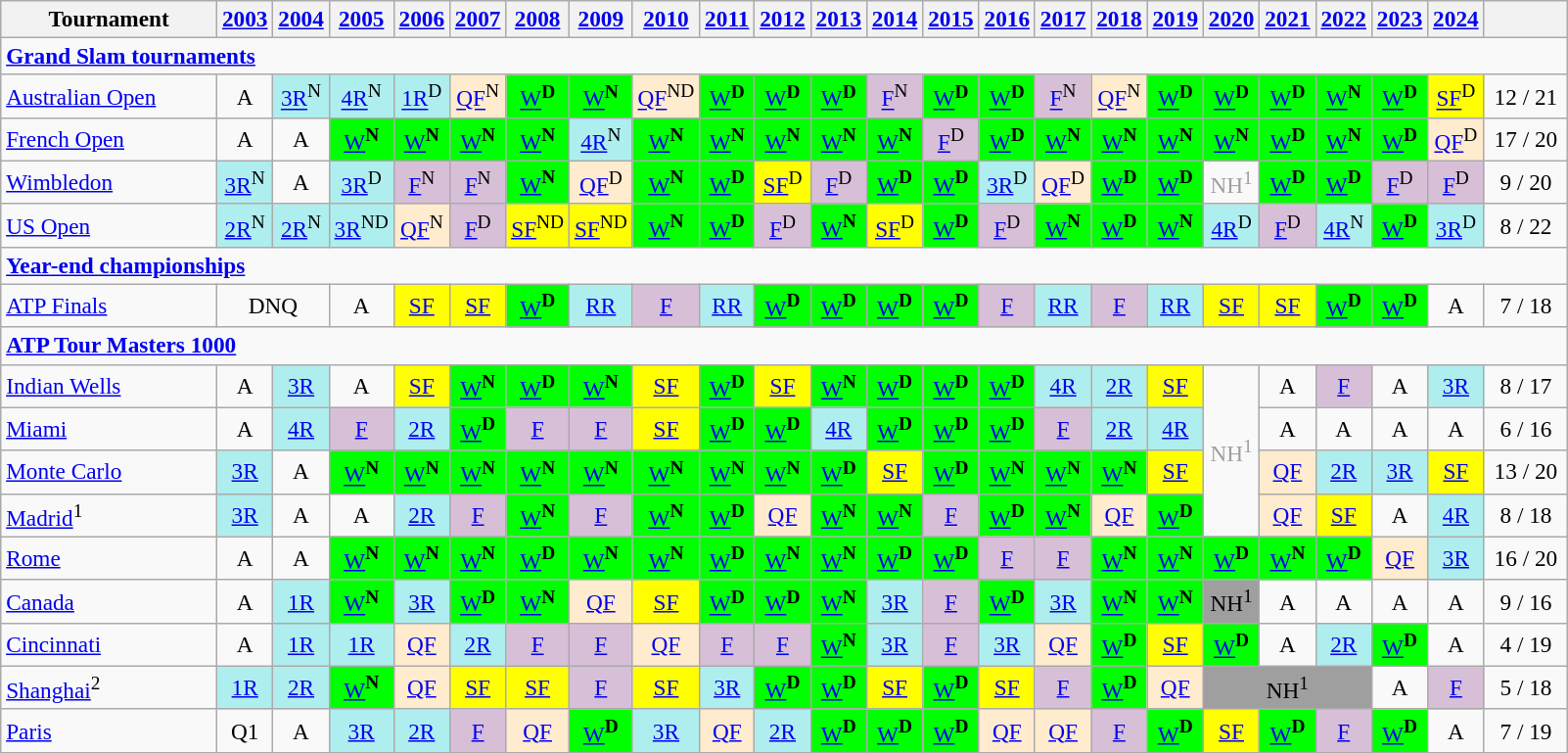<table class="wikitable nowrap" style="text-align:center;font-size:97%">
<tr>
<th width=140>Tournament</th>
<th><a href='#'>2003</a></th>
<th><a href='#'>2004</a></th>
<th><a href='#'>2005</a></th>
<th><a href='#'>2006</a></th>
<th><a href='#'>2007</a></th>
<th><a href='#'>2008</a></th>
<th><a href='#'>2009</a></th>
<th><a href='#'>2010</a></th>
<th><a href='#'>2011</a></th>
<th><a href='#'>2012</a></th>
<th><a href='#'>2013</a></th>
<th><a href='#'>2014</a></th>
<th><a href='#'>2015</a></th>
<th><a href='#'>2016</a></th>
<th><a href='#'>2017</a></th>
<th><a href='#'>2018</a></th>
<th><a href='#'>2019</a></th>
<th><a href='#'>2020</a></th>
<th><a href='#'>2021</a></th>
<th><a href='#'>2022</a></th>
<th><a href='#'>2023</a></th>
<th><a href='#'>2024</a></th>
<th style="width:50px"></th>
</tr>
<tr>
<td colspan="24" style="text-align:left"><strong><a href='#'>Grand Slam tournaments</a></strong></td>
</tr>
<tr>
<td style="text-align:left"><a href='#'>Australian Open</a></td>
<td>A</td>
<td style="background:#afeeee"><a href='#'>3R</a><sup>N</sup></td>
<td style="background:#afeeee"><a href='#'>4R</a><sup>N</sup></td>
<td style="background:#afeeee"><a href='#'>1R</a><sup>D</sup></td>
<td style="background:blanchedalmond"><a href='#'>QF</a><sup>N</sup></td>
<td style="background:lime"><a href='#'>W</a><strong><sup>D</sup></strong></td>
<td style="background:lime"><a href='#'>W</a><strong><sup>N</sup></strong></td>
<td style="background:blanchedalmond"><a href='#'>QF</a><sup>ND</sup></td>
<td style="background:lime"><a href='#'>W</a><strong><sup>D</sup></strong></td>
<td style="background:lime"><a href='#'>W</a><strong><sup>D</sup></strong></td>
<td style="background:lime"><a href='#'>W</a><strong><sup>D</sup></strong></td>
<td style="background:thistle"><a href='#'>F</a><sup>N</sup></td>
<td style="background:lime"><a href='#'>W</a><strong><sup>D</sup></strong></td>
<td style="background:lime"><a href='#'>W</a><strong><sup>D</sup></strong></td>
<td style="background:thistle"><a href='#'>F</a><sup>N</sup></td>
<td style="background:blanchedalmond"><a href='#'>QF</a><sup>N</sup></td>
<td style="background:lime"><a href='#'>W</a><strong><sup>D</sup></strong></td>
<td style="background:lime"><a href='#'>W</a><strong><sup>D</sup></strong></td>
<td style="background:lime"><a href='#'>W</a><strong><sup>D</sup></strong></td>
<td style="background:lime"><a href='#'>W</a><strong><sup>N</sup></strong></td>
<td style="background:lime"><a href='#'>W</a><strong><sup>D</sup></strong></td>
<td style="background:yellow"><a href='#'>SF</a><sup>D</sup></td>
<td>12 / 21</td>
</tr>
<tr>
<td style="text-align:left"><a href='#'>French Open</a></td>
<td>A</td>
<td>A</td>
<td style="background:lime"><a href='#'>W</a><strong><sup>N</sup></strong></td>
<td style="background:lime"><a href='#'>W</a><strong><sup>N</sup></strong></td>
<td style="background:lime"><a href='#'>W</a><strong><sup>N</sup></strong></td>
<td style="background:lime"><a href='#'>W</a><strong><sup>N</sup></strong></td>
<td style="background:#afeeee"><a href='#'>4R</a><sup>N</sup></td>
<td style="background:lime"><a href='#'>W</a><strong><sup>N</sup></strong></td>
<td style="background:lime"><a href='#'>W</a><strong><sup>N</sup></strong></td>
<td style="background:lime"><a href='#'>W</a><strong><sup>N</sup></strong></td>
<td style="background:lime"><a href='#'>W</a><strong><sup>N</sup></strong></td>
<td style="background:lime"><a href='#'>W</a><strong><sup>N</sup></strong></td>
<td style="background:thistle"><a href='#'>F</a><sup>D</sup></td>
<td style="background:lime"><a href='#'>W</a><strong><sup>D</sup></strong></td>
<td style="background:lime"><a href='#'>W</a><strong><sup>N</sup></strong></td>
<td style="background:lime"><a href='#'>W</a><strong><sup>N</sup></strong></td>
<td style="background:lime"><a href='#'>W</a><strong><sup>N</sup></strong></td>
<td style="background:lime"><a href='#'>W</a><strong><sup>N</sup></strong></td>
<td style="background:lime"><a href='#'>W</a><strong><sup>D</sup></strong></td>
<td style="background:lime"><a href='#'>W</a><strong><sup>N</sup></strong></td>
<td style="background:lime"><a href='#'>W</a><strong><sup>D</sup></strong></td>
<td bgcolor=ffebcd><a href='#'>QF</a><sup>D</sup></td>
<td>17 / 20</td>
</tr>
<tr>
<td style="text-align:left"><a href='#'>Wimbledon</a></td>
<td style="background:#afeeee"><a href='#'>3R</a><sup>N</sup></td>
<td>A</td>
<td style="background:#afeeee"><a href='#'>3R</a><sup>D</sup></td>
<td style="background:thistle"><a href='#'>F</a><sup>N</sup></td>
<td style="background:thistle"><a href='#'>F</a><sup>N</sup></td>
<td style="background:lime"><a href='#'>W</a><strong><sup>N</sup></strong></td>
<td style="background:blanchedalmond"><a href='#'>QF</a><sup>D</sup></td>
<td style="background:lime"><a href='#'>W</a><strong><sup>N</sup></strong></td>
<td style="background:lime"><a href='#'>W</a><strong><sup>D</sup></strong></td>
<td style="background:yellow"><a href='#'>SF</a><sup>D</sup></td>
<td style="background:thistle"><a href='#'>F</a><sup>D</sup></td>
<td style="background:lime"><a href='#'>W</a><strong><sup>D</sup></strong></td>
<td style="background:lime"><a href='#'>W</a><strong><sup>D</sup></strong></td>
<td style="background:#afeeee"><a href='#'>3R</a><sup>D</sup></td>
<td style="background:blanchedalmond"><a href='#'>QF</a><sup>D</sup></td>
<td style="background:lime"><a href='#'>W</a><strong><sup>D</sup></strong></td>
<td style="background:lime"><a href='#'>W</a><strong><sup>D</sup></strong></td>
<td style=color:#9f9f9f>NH<sup>1</sup></td>
<td style="background:lime"><a href='#'>W</a><strong><sup>D</sup></strong></td>
<td style="background:lime"><a href='#'>W</a><strong><sup>D</sup></strong></td>
<td style="background:thistle"><a href='#'>F</a><sup>D</sup></td>
<td bgcolor=thistle><a href='#'>F</a><sup>D</sup></td>
<td>9 / 20</td>
</tr>
<tr>
<td style="text-align:left"><a href='#'>US Open</a></td>
<td style="background:#afeeee"><a href='#'>2R</a><sup>N</sup></td>
<td style="background:#afeeee"><a href='#'>2R</a><sup>N</sup></td>
<td style="background:#afeeee"><a href='#'>3R</a><sup>ND</sup></td>
<td style="background:blanchedalmond"><a href='#'>QF</a><sup>N</sup></td>
<td style="background:thistle"><a href='#'>F</a><sup>D</sup></td>
<td style="background:yellow"><a href='#'>SF</a><sup>ND</sup></td>
<td style="background:yellow"><a href='#'>SF</a><sup>ND</sup></td>
<td style="background:lime"><a href='#'>W</a><strong><sup>N</sup></strong></td>
<td style="background:lime"><a href='#'>W</a><strong><sup>D</sup></strong></td>
<td style="background:thistle"><a href='#'>F</a><sup>D</sup></td>
<td style="background:lime"><a href='#'>W</a><strong><sup>N</sup></strong></td>
<td style="background:yellow"><a href='#'>SF</a><sup>D</sup></td>
<td style="background:lime"><a href='#'>W</a><strong><sup>D</sup></strong></td>
<td style="background:thistle"><a href='#'>F</a><sup>D</sup></td>
<td style="background:lime"><a href='#'>W</a><strong><sup>N</sup></strong></td>
<td style="background:lime"><a href='#'>W</a><strong><sup>D</sup></strong></td>
<td style="background:lime"><a href='#'>W</a><strong><sup>N</sup></strong></td>
<td style="background:#afeeee"><a href='#'>4R</a><sup>D</sup></td>
<td style="background:thistle"><a href='#'>F</a><sup>D</sup></td>
<td style="background:#afeeee"><a href='#'>4R</a><sup>N</sup></td>
<td style="background:lime"><a href='#'>W</a><strong><sup>D</sup></strong></td>
<td style="background:#afeeee"><a href='#'>3R</a><sup>D</sup></td>
<td>8 / 22</td>
</tr>
<tr>
<td colspan="25" style="text-align:left"><strong><a href='#'>Year-end championships</a></strong></td>
</tr>
<tr>
<td style="text-align:left"><a href='#'>ATP Finals</a></td>
<td colspan="2">DNQ</td>
<td>A</td>
<td style="background:yellow"><a href='#'>SF</a></td>
<td style="background:yellow"><a href='#'>SF</a></td>
<td style="background:lime"><a href='#'>W</a><strong><sup>D</sup></strong></td>
<td style="background:#afeeee"><a href='#'>RR</a></td>
<td style="background:thistle"><a href='#'>F</a></td>
<td style="background:#afeeee"><a href='#'>RR</a></td>
<td style="background:lime"><a href='#'>W</a><strong><sup>D</sup></strong></td>
<td style="background:lime"><a href='#'>W</a><strong><sup>D</sup></strong></td>
<td style="background:lime"><a href='#'>W</a><strong><sup>D</sup></strong></td>
<td style="background:lime"><a href='#'>W</a><strong><sup>D</sup></strong></td>
<td style="background:thistle"><a href='#'>F</a></td>
<td style="background:#afeeee"><a href='#'>RR</a></td>
<td style="background:thistle"><a href='#'>F</a></td>
<td style="background:#afeeee"><a href='#'>RR</a></td>
<td style="background:yellow"><a href='#'>SF</a></td>
<td style="background:yellow"><a href='#'>SF</a></td>
<td style="background:lime"><a href='#'>W</a><strong><sup>D</sup></strong></td>
<td style="background:lime"><a href='#'>W</a><strong><sup>D</sup></strong></td>
<td>A</td>
<td>7 / 18</td>
</tr>
<tr>
<td colspan="24" style="text-align:left"><strong><a href='#'>ATP Tour Masters 1000</a></strong></td>
</tr>
<tr>
<td style="text-align:left"><a href='#'>Indian Wells</a></td>
<td>A</td>
<td style="background:#afeeee"><a href='#'>3R</a></td>
<td>A</td>
<td style="background:yellow"><a href='#'>SF</a></td>
<td style="background:lime"><a href='#'>W</a><strong><sup>N</sup></strong></td>
<td style="background:lime"><a href='#'>W</a><strong><sup>D</sup></strong></td>
<td style="background:lime"><a href='#'>W</a><strong><sup>N</sup></strong></td>
<td style="background:yellow"><a href='#'>SF</a></td>
<td style="background:lime"><a href='#'>W</a><strong><sup>D</sup></strong></td>
<td style="background:yellow"><a href='#'>SF</a></td>
<td style="background:lime"><a href='#'>W</a><strong><sup>N</sup></strong></td>
<td style="background:lime"><a href='#'>W</a><strong><sup>D</sup></strong></td>
<td style="background:lime"><a href='#'>W</a><strong><sup>D</sup></strong></td>
<td style="background:lime"><a href='#'>W</a><strong><sup>D</sup></strong></td>
<td style="background:#afeeee"><a href='#'>4R</a></td>
<td style="background:#afeeee"><a href='#'>2R</a></td>
<td style="background:yellow"><a href='#'>SF</a></td>
<td rowspan="4" style="color:#9f9f9f">NH<sup>1</sup></td>
<td>A</td>
<td style="background:thistle"><a href='#'>F</a></td>
<td>A</td>
<td style="background:#afeeee"><a href='#'>3R</a></td>
<td>8 / 17</td>
</tr>
<tr>
<td style="text-align:left"><a href='#'>Miami</a></td>
<td>A</td>
<td style="background:#afeeee"><a href='#'>4R</a></td>
<td style="background:thistle"><a href='#'>F</a></td>
<td style="background:#afeeee"><a href='#'>2R</a></td>
<td style="background:lime"><a href='#'>W</a><strong><sup>D</sup></strong></td>
<td style="background:thistle"><a href='#'>F</a></td>
<td style="background:thistle"><a href='#'>F</a></td>
<td style="background:yellow"><a href='#'>SF</a></td>
<td style="background:lime"><a href='#'>W</a><strong><sup>D</sup></strong></td>
<td style="background:lime"><a href='#'>W</a><strong><sup>D</sup></strong></td>
<td style="background:#afeeee"><a href='#'>4R</a></td>
<td style="background:lime"><a href='#'>W</a><strong><sup>D</sup></strong></td>
<td style="background:lime"><a href='#'>W</a><strong><sup>D</sup></strong></td>
<td style="background:lime"><a href='#'>W</a><strong><sup>D</sup></strong></td>
<td style="background:thistle"><a href='#'>F</a></td>
<td style="background:#afeeee"><a href='#'>2R</a></td>
<td style="background:#afeeee"><a href='#'>4R</a></td>
<td>A</td>
<td>A</td>
<td>A</td>
<td>A</td>
<td>6 / 16</td>
</tr>
<tr>
<td style="text-align:left"><a href='#'>Monte Carlo</a></td>
<td style="background:#afeeee"><a href='#'>3R</a></td>
<td>A</td>
<td style="background:lime"><a href='#'>W</a><strong><sup>N</sup></strong></td>
<td style="background:lime"><a href='#'>W</a><strong><sup>N</sup></strong></td>
<td style="background:lime"><a href='#'>W</a><strong><sup>N</sup></strong></td>
<td style="background:lime"><a href='#'>W</a><strong><sup>N</sup></strong></td>
<td style="background:lime"><a href='#'>W</a><strong><sup>N</sup></strong></td>
<td style="background:lime"><a href='#'>W</a><strong><sup>N</sup></strong></td>
<td style="background:lime"><a href='#'>W</a><strong><sup>N</sup></strong></td>
<td style="background:lime"><a href='#'>W</a><strong><sup>N</sup></strong></td>
<td style="background:lime"><a href='#'>W</a><strong><sup>D</sup></strong></td>
<td style="background:yellow"><a href='#'>SF</a></td>
<td style="background:lime"><a href='#'>W</a><strong><sup>D</sup></strong></td>
<td style="background:lime"><a href='#'>W</a><strong><sup>N</sup></strong></td>
<td style="background:lime"><a href='#'>W</a><strong><sup>N</sup></strong></td>
<td style="background:lime"><a href='#'>W</a><strong><sup>N</sup></strong></td>
<td style="background:yellow"><a href='#'>SF</a></td>
<td style="background:#ffebcd"><a href='#'>QF</a></td>
<td style="background:#afeeee"><a href='#'>2R</a></td>
<td style="background:#afeeee"><a href='#'>3R</a></td>
<td style="background:yellow"><a href='#'>SF</a></td>
<td>13 / 20</td>
</tr>
<tr>
<td style="text-align:left"><a href='#'>Madrid</a><sup>1</sup></td>
<td style="background:#afeeee"><a href='#'>3R</a></td>
<td>A</td>
<td>A</td>
<td style="background:#afeeee"><a href='#'>2R</a></td>
<td style="background:thistle"><a href='#'>F</a></td>
<td style="background:lime"><a href='#'>W</a><strong><sup>N</sup></strong></td>
<td style="background:thistle"><a href='#'>F</a></td>
<td style="background:lime"><a href='#'>W</a><strong><sup>N</sup></strong></td>
<td style="background:lime"><a href='#'>W</a><strong><sup>D</sup></strong></td>
<td style="background:#ffebcd"><a href='#'>QF</a></td>
<td style="background:lime"><a href='#'>W</a><strong><sup>N</sup></strong></td>
<td style="background:lime"><a href='#'>W</a><strong><sup>N</sup></strong></td>
<td style="background:thistle"><a href='#'>F</a></td>
<td style="background:lime"><a href='#'>W</a><strong><sup>D</sup></strong></td>
<td style="background:lime"><a href='#'>W</a><strong><sup>N</sup></strong></td>
<td style="background:#ffebcd"><a href='#'>QF</a></td>
<td style="background:lime"><a href='#'>W</a><strong><sup>D</sup></strong></td>
<td style="background:#ffebcd"><a href='#'>QF</a></td>
<td style="background:yellow"><a href='#'>SF</a></td>
<td>A</td>
<td style="background:#afeeee"><a href='#'>4R</a></td>
<td>8 / 18</td>
</tr>
<tr>
<td style="text-align:left"><a href='#'>Rome</a></td>
<td>A</td>
<td>A</td>
<td style="background:lime"><a href='#'>W</a><strong><sup>N</sup></strong></td>
<td style="background:lime"><a href='#'>W</a><strong><sup>N</sup></strong></td>
<td style="background:lime"><a href='#'>W</a><strong><sup>N</sup></strong></td>
<td style="background:lime"><a href='#'>W</a><strong><sup>D</sup></strong></td>
<td style="background:lime"><a href='#'>W</a><strong><sup>N</sup></strong></td>
<td style="background:lime"><a href='#'>W</a><strong><sup>N</sup></strong></td>
<td style="background:lime"><a href='#'>W</a><strong><sup>D</sup></strong></td>
<td style="background:lime"><a href='#'>W</a><strong><sup>N</sup></strong></td>
<td style="background:lime"><a href='#'>W</a><strong><sup>N</sup></strong></td>
<td style="background:lime"><a href='#'>W</a><strong><sup>D</sup></strong></td>
<td style="background:lime"><a href='#'>W</a><strong><sup>D</sup></strong></td>
<td style="background:thistle"><a href='#'>F</a></td>
<td style="background:thistle"><a href='#'>F</a></td>
<td style="background:lime"><a href='#'>W</a><strong><sup>N</sup></strong></td>
<td style="background:lime"><a href='#'>W</a><strong><sup>N</sup></strong></td>
<td style="background:lime"><a href='#'>W</a><strong><sup>D</sup></strong></td>
<td style="background:lime"><a href='#'>W</a><strong><sup>N</sup></strong></td>
<td style="background:lime"><a href='#'>W</a><strong><sup>D</sup></strong></td>
<td style="background:#ffebcd"><a href='#'>QF</a></td>
<td style="background:#afeeee"><a href='#'>3R</a></td>
<td>16 / 20</td>
</tr>
<tr>
<td style="text-align:left"><a href='#'>Canada</a></td>
<td>A</td>
<td style="background:#afeeee"><a href='#'>1R</a></td>
<td style="background:lime"><a href='#'>W</a><strong><sup>N</sup></strong></td>
<td style="background:#afeeee"><a href='#'>3R</a></td>
<td style="background:lime"><a href='#'>W</a><strong><sup>D</sup></strong></td>
<td style="background:lime"><a href='#'>W</a><strong><sup>N</sup></strong></td>
<td style="background:#ffebcd"><a href='#'>QF</a></td>
<td style="background:yellow"><a href='#'>SF</a></td>
<td style="background:lime"><a href='#'>W</a><strong><sup>D</sup></strong></td>
<td style="background:lime"><a href='#'>W</a><strong><sup>D</sup></strong></td>
<td style="background:lime"><a href='#'>W</a><strong><sup>N</sup></strong></td>
<td style="background:#afeeee"><a href='#'>3R</a></td>
<td style="background:thistle"><a href='#'>F</a></td>
<td style="background:lime"><a href='#'>W</a><strong><sup>D</sup></strong></td>
<td style="background:#afeeee"><a href='#'>3R</a></td>
<td style="background:lime"><a href='#'>W</a><strong><sup>N</sup></strong></td>
<td style="background:lime"><a href='#'>W</a><strong><sup>N</sup></strong></td>
<td style="background:#9f9f9f">NH<sup>1</sup></td>
<td>A</td>
<td>A</td>
<td>A</td>
<td>A</td>
<td>9 / 16</td>
</tr>
<tr>
<td style="text-align:left"><a href='#'>Cincinnati</a></td>
<td>A</td>
<td style="background:#afeeee"><a href='#'>1R</a></td>
<td style="background:#afeeee"><a href='#'>1R</a></td>
<td style="background:#ffebcd"><a href='#'>QF</a></td>
<td style="background:#afeeee"><a href='#'>2R</a></td>
<td style="background:thistle"><a href='#'>F</a></td>
<td style="background:thistle"><a href='#'>F</a></td>
<td style="background:#ffebcd"><a href='#'>QF</a></td>
<td style="background:thistle"><a href='#'>F</a></td>
<td style="background:thistle"><a href='#'>F</a></td>
<td style="background:lime"><a href='#'>W</a><strong><sup>N</sup></strong></td>
<td style="background:#afeeee"><a href='#'>3R</a></td>
<td style="background:thistle"><a href='#'>F</a></td>
<td style="background:#afeeee"><a href='#'>3R</a></td>
<td style="background:#ffebcd"><a href='#'>QF</a></td>
<td style="background:lime"><a href='#'>W</a><strong><sup>D</sup></strong></td>
<td style="background:yellow"><a href='#'>SF</a></td>
<td style="background:lime"><a href='#'>W</a><strong><sup>D</sup></strong></td>
<td>A</td>
<td style="background:#afeeee"><a href='#'>2R</a></td>
<td style="background:lime"><a href='#'>W</a><strong><sup>D</sup></strong></td>
<td>A</td>
<td>4 / 19</td>
</tr>
<tr>
<td style="text-align:left"><a href='#'>Shanghai</a><sup>2</sup></td>
<td style="background:#afeeee"><a href='#'>1R</a></td>
<td style="background:#afeeee"><a href='#'>2R</a></td>
<td style="background:lime"><a href='#'>W</a><strong><sup>N</sup></strong></td>
<td style="background:#ffebcd"><a href='#'>QF</a></td>
<td style="background:yellow"><a href='#'>SF</a></td>
<td style="background:yellow"><a href='#'>SF</a></td>
<td style="background:thistle"><a href='#'>F</a></td>
<td style="background:yellow"><a href='#'>SF</a></td>
<td style="background:#afeeee"><a href='#'>3R</a></td>
<td style="background:lime"><a href='#'>W</a><strong><sup>D</sup></strong></td>
<td style="background:lime"><a href='#'>W</a><strong><sup>D</sup></strong></td>
<td style="background:yellow"><a href='#'>SF</a></td>
<td style="background:lime"><a href='#'>W</a><strong><sup>D</sup></strong></td>
<td style="background:yellow"><a href='#'>SF</a></td>
<td style="background:thistle"><a href='#'>F</a></td>
<td style="background:lime"><a href='#'>W</a><strong><sup>D</sup></strong></td>
<td style="background:#ffebcd"><a href='#'>QF</a></td>
<td colspan="3" style="background:#9f9f9f">NH<sup>1</sup></td>
<td>A</td>
<td style="background:thistle"><a href='#'>F</a></td>
<td>5 / 18</td>
</tr>
<tr>
<td style="text-align:left"><a href='#'>Paris</a></td>
<td>Q1</td>
<td>A</td>
<td style="background:#afeeee"><a href='#'>3R</a></td>
<td style="background:#afeeee"><a href='#'>2R</a></td>
<td style="background:thistle"><a href='#'>F</a></td>
<td style="background:#ffebcd"><a href='#'>QF</a></td>
<td style="background:lime"><a href='#'>W</a><strong><sup>D</sup></strong></td>
<td style="background:#afeeee"><a href='#'>3R</a></td>
<td style="background:#ffebcd"><a href='#'>QF</a></td>
<td style="background:#afeeee"><a href='#'>2R</a></td>
<td style="background:lime"><a href='#'>W</a><strong><sup>D</sup></strong></td>
<td style="background:lime"><a href='#'>W</a><strong><sup>D</sup></strong></td>
<td style="background:lime"><a href='#'>W</a><strong><sup>D</sup></strong></td>
<td style="background:#ffebcd"><a href='#'>QF</a></td>
<td style="background:#ffebcd"><a href='#'>QF</a></td>
<td style="background:thistle"><a href='#'>F</a></td>
<td style="background:lime"><a href='#'>W</a><strong><sup>D</sup></strong></td>
<td style="background:yellow"><a href='#'>SF</a></td>
<td style="background:lime"><a href='#'>W</a><strong><sup>D</sup></strong></td>
<td style="background:thistle"><a href='#'>F</a></td>
<td style="background:lime"><a href='#'>W</a><strong><sup>D</sup></strong></td>
<td>A</td>
<td>7 / 19</td>
</tr>
</table>
